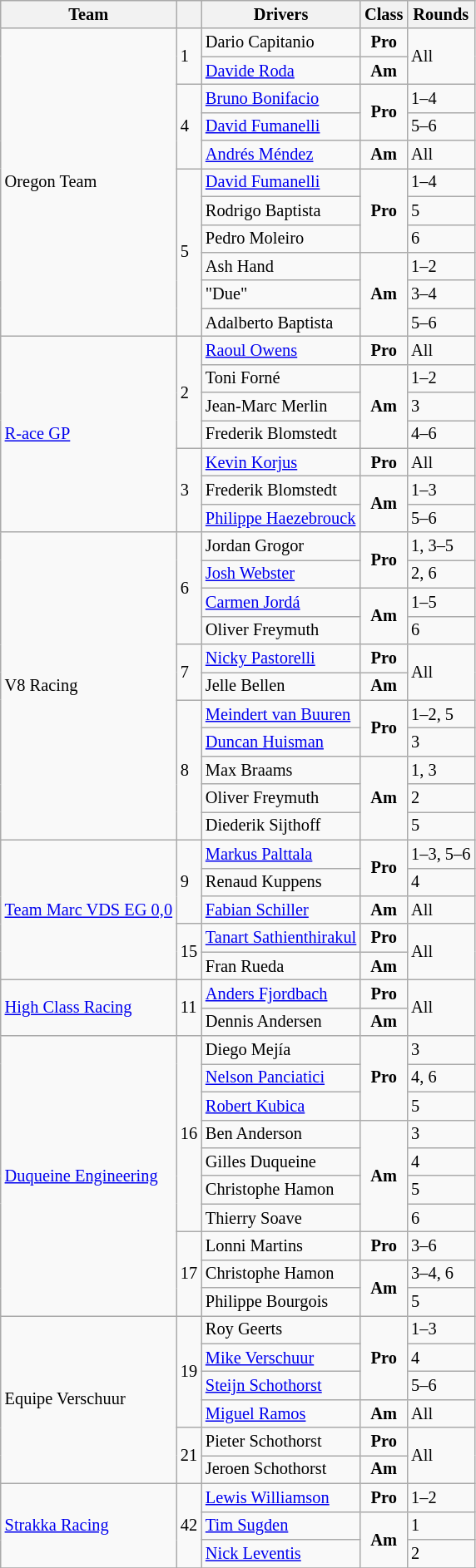<table class="wikitable" style="font-size: 85%">
<tr>
<th>Team</th>
<th></th>
<th>Drivers</th>
<th>Class</th>
<th>Rounds</th>
</tr>
<tr>
<td rowspan=11> Oregon Team</td>
<td rowspan=2>1</td>
<td> Dario Capitanio</td>
<td align=center><strong><span>Pro</span></strong></td>
<td rowspan=2>All</td>
</tr>
<tr>
<td> <a href='#'>Davide Roda</a></td>
<td align=center><strong><span>Am</span></strong></td>
</tr>
<tr>
<td rowspan=3>4</td>
<td> <a href='#'>Bruno Bonifacio</a></td>
<td rowspan=2 align=center><strong><span>Pro</span></strong></td>
<td>1–4</td>
</tr>
<tr>
<td> <a href='#'>David Fumanelli</a></td>
<td>5–6</td>
</tr>
<tr>
<td> <a href='#'>Andrés Méndez</a></td>
<td align=center><strong><span>Am</span></strong></td>
<td>All</td>
</tr>
<tr>
<td rowspan=6>5</td>
<td> <a href='#'>David Fumanelli</a></td>
<td rowspan=3 align=center><strong><span>Pro</span></strong></td>
<td>1–4</td>
</tr>
<tr>
<td> Rodrigo Baptista</td>
<td>5</td>
</tr>
<tr>
<td> Pedro Moleiro</td>
<td>6</td>
</tr>
<tr>
<td> Ash Hand</td>
<td rowspan=3 align=center><strong><span>Am</span></strong></td>
<td>1–2</td>
</tr>
<tr>
<td> "Due"</td>
<td>3–4</td>
</tr>
<tr>
<td> Adalberto Baptista</td>
<td>5–6</td>
</tr>
<tr>
<td rowspan=7> <a href='#'>R-ace GP</a></td>
<td rowspan=4>2</td>
<td> <a href='#'>Raoul Owens</a></td>
<td align=center><strong><span>Pro</span></strong></td>
<td>All</td>
</tr>
<tr>
<td> Toni Forné</td>
<td rowspan=3 align=center><strong><span>Am</span></strong></td>
<td>1–2</td>
</tr>
<tr>
<td> Jean-Marc Merlin</td>
<td>3</td>
</tr>
<tr>
<td> Frederik Blomstedt</td>
<td>4–6</td>
</tr>
<tr>
<td rowspan=3>3</td>
<td> <a href='#'>Kevin Korjus</a></td>
<td align=center><strong><span>Pro</span></strong></td>
<td>All</td>
</tr>
<tr>
<td> Frederik Blomstedt</td>
<td rowspan=2 align=center><strong><span>Am</span></strong></td>
<td>1–3</td>
</tr>
<tr>
<td> <a href='#'>Philippe Haezebrouck</a></td>
<td>5–6</td>
</tr>
<tr>
<td rowspan=11> V8 Racing</td>
<td rowspan=4>6</td>
<td> Jordan Grogor</td>
<td rowspan=2 align=center><strong><span>Pro</span></strong></td>
<td>1, 3–5</td>
</tr>
<tr>
<td> <a href='#'>Josh Webster</a></td>
<td>2, 6</td>
</tr>
<tr>
<td> <a href='#'>Carmen Jordá</a></td>
<td rowspan=2 align=center><strong><span>Am</span></strong></td>
<td>1–5</td>
</tr>
<tr>
<td> Oliver Freymuth</td>
<td>6</td>
</tr>
<tr>
<td rowspan=2>7</td>
<td> <a href='#'>Nicky Pastorelli</a></td>
<td align=center><strong><span>Pro</span></strong></td>
<td rowspan=2>All</td>
</tr>
<tr>
<td> Jelle Bellen</td>
<td align=center><strong><span>Am</span></strong></td>
</tr>
<tr>
<td rowspan=5>8</td>
<td> <a href='#'>Meindert van Buuren</a></td>
<td rowspan=2 align=center><strong><span>Pro</span></strong></td>
<td>1–2, 5</td>
</tr>
<tr>
<td> <a href='#'>Duncan Huisman</a></td>
<td>3</td>
</tr>
<tr>
<td> Max Braams</td>
<td rowspan=3 align=center><strong><span>Am</span></strong></td>
<td>1, 3</td>
</tr>
<tr>
<td> Oliver Freymuth</td>
<td>2</td>
</tr>
<tr>
<td> Diederik Sijthoff</td>
<td>5</td>
</tr>
<tr>
<td rowspan=5> <a href='#'>Team Marc VDS EG 0,0</a></td>
<td rowspan=3>9</td>
<td> <a href='#'>Markus Palttala</a></td>
<td rowspan=2 align=center><strong><span>Pro</span></strong></td>
<td>1–3, 5–6</td>
</tr>
<tr>
<td> Renaud Kuppens</td>
<td>4</td>
</tr>
<tr>
<td> <a href='#'>Fabian Schiller</a></td>
<td align=center><strong><span>Am</span></strong></td>
<td>All</td>
</tr>
<tr>
<td rowspan=2>15</td>
<td> <a href='#'>Tanart Sathienthirakul</a></td>
<td align=center><strong><span>Pro</span></strong></td>
<td rowspan=2>All</td>
</tr>
<tr>
<td> Fran Rueda</td>
<td align=center><strong><span>Am</span></strong></td>
</tr>
<tr>
<td rowspan=2> <a href='#'>High Class Racing</a></td>
<td rowspan=2>11</td>
<td> <a href='#'>Anders Fjordbach</a></td>
<td align=center><strong><span>Pro</span></strong></td>
<td rowspan=2>All</td>
</tr>
<tr>
<td> Dennis Andersen</td>
<td align=center><strong><span>Am</span></strong></td>
</tr>
<tr>
<td rowspan=10> <a href='#'>Duqueine Engineering</a></td>
<td rowspan=7>16</td>
<td> Diego Mejía</td>
<td rowspan=3 align=center><strong><span>Pro</span></strong></td>
<td>3</td>
</tr>
<tr>
<td> <a href='#'>Nelson Panciatici</a></td>
<td>4, 6</td>
</tr>
<tr>
<td> <a href='#'>Robert Kubica</a></td>
<td>5</td>
</tr>
<tr>
<td> Ben Anderson</td>
<td rowspan=4 align=center><strong><span>Am</span></strong></td>
<td>3</td>
</tr>
<tr>
<td> Gilles Duqueine</td>
<td>4</td>
</tr>
<tr>
<td> Christophe Hamon</td>
<td>5</td>
</tr>
<tr>
<td> Thierry Soave</td>
<td>6</td>
</tr>
<tr>
<td rowspan=3>17</td>
<td> Lonni Martins</td>
<td align=center><strong><span>Pro</span></strong></td>
<td>3–6</td>
</tr>
<tr>
<td> Christophe Hamon</td>
<td rowspan=2 align=center><strong><span>Am</span></strong></td>
<td>3–4, 6</td>
</tr>
<tr>
<td> Philippe Bourgois</td>
<td>5</td>
</tr>
<tr>
<td rowspan=6> Equipe Verschuur</td>
<td rowspan=4>19</td>
<td> Roy Geerts</td>
<td rowspan=3 align=center><strong><span>Pro</span></strong></td>
<td>1–3</td>
</tr>
<tr>
<td> <a href='#'>Mike Verschuur</a></td>
<td>4</td>
</tr>
<tr>
<td> <a href='#'>Steijn Schothorst</a></td>
<td>5–6</td>
</tr>
<tr>
<td> <a href='#'>Miguel Ramos</a></td>
<td align=center><strong><span>Am</span></strong></td>
<td>All</td>
</tr>
<tr>
<td rowspan=2>21</td>
<td> Pieter Schothorst</td>
<td align=center><strong><span>Pro</span></strong></td>
<td rowspan=2>All</td>
</tr>
<tr>
<td> Jeroen Schothorst</td>
<td align=center><strong><span>Am</span></strong></td>
</tr>
<tr>
<td rowspan=3> <a href='#'>Strakka Racing</a></td>
<td rowspan=3>42</td>
<td> <a href='#'>Lewis Williamson</a></td>
<td align=center><strong><span>Pro</span></strong></td>
<td>1–2</td>
</tr>
<tr>
<td> <a href='#'>Tim Sugden</a></td>
<td rowspan=2 align=center><strong><span>Am</span></strong></td>
<td>1</td>
</tr>
<tr>
<td> <a href='#'>Nick Leventis</a></td>
<td>2</td>
</tr>
<tr>
</tr>
</table>
